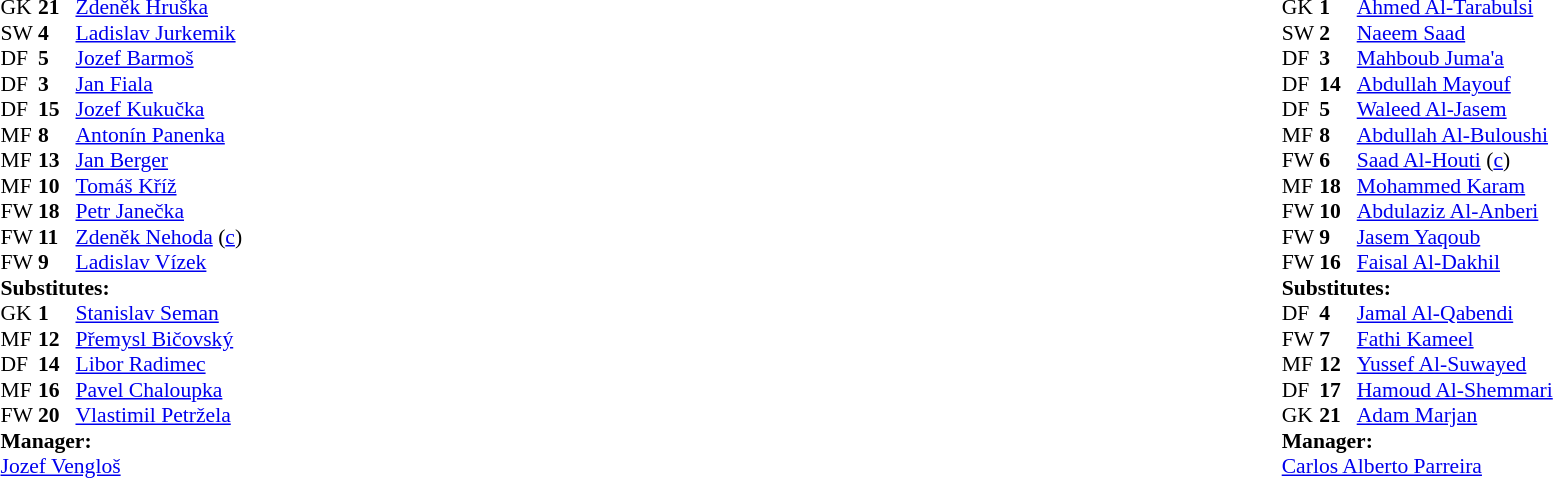<table width="100%">
<tr>
<td valign="top" width="50%"><br><table style="font-size: 90%" cellspacing="0" cellpadding="0">
<tr>
<th width="25"></th>
<th width="25"></th>
</tr>
<tr>
<td>GK</td>
<td><strong>21</strong></td>
<td><a href='#'>Zdeněk Hruška</a></td>
</tr>
<tr>
<td>SW</td>
<td><strong>4</strong></td>
<td><a href='#'>Ladislav Jurkemik</a></td>
</tr>
<tr>
<td>DF</td>
<td><strong>5</strong></td>
<td><a href='#'>Jozef Barmoš</a></td>
</tr>
<tr>
<td>DF</td>
<td><strong>3</strong></td>
<td><a href='#'>Jan Fiala</a></td>
</tr>
<tr>
<td>DF</td>
<td><strong>15</strong></td>
<td><a href='#'>Jozef Kukučka</a></td>
</tr>
<tr>
<td>MF</td>
<td><strong>8</strong></td>
<td><a href='#'>Antonín Panenka</a></td>
</tr>
<tr>
<td>MF</td>
<td><strong>13</strong></td>
<td><a href='#'>Jan Berger</a></td>
</tr>
<tr>
<td>MF</td>
<td><strong>10</strong></td>
<td><a href='#'>Tomáš Kříž</a></td>
<td></td>
<td></td>
</tr>
<tr>
<td>FW</td>
<td><strong>18</strong></td>
<td><a href='#'>Petr Janečka</a></td>
<td></td>
<td></td>
</tr>
<tr>
<td>FW</td>
<td><strong>11</strong></td>
<td><a href='#'>Zdeněk Nehoda</a> (<a href='#'>c</a>)</td>
</tr>
<tr>
<td>FW</td>
<td><strong>9</strong></td>
<td><a href='#'>Ladislav Vízek</a></td>
</tr>
<tr>
<td colspan=3><strong>Substitutes:</strong></td>
</tr>
<tr>
<td>GK</td>
<td><strong>1</strong></td>
<td><a href='#'>Stanislav Seman</a></td>
</tr>
<tr>
<td>MF</td>
<td><strong>12</strong></td>
<td><a href='#'>Přemysl Bičovský</a></td>
<td></td>
<td></td>
</tr>
<tr>
<td>DF</td>
<td><strong>14</strong></td>
<td><a href='#'>Libor Radimec</a></td>
</tr>
<tr>
<td>MF</td>
<td><strong>16</strong></td>
<td><a href='#'>Pavel Chaloupka</a></td>
</tr>
<tr>
<td>FW</td>
<td><strong>20</strong></td>
<td><a href='#'>Vlastimil Petržela</a></td>
<td></td>
<td></td>
</tr>
<tr>
<td colspan=3><strong>Manager:</strong></td>
</tr>
<tr>
<td colspan=3><a href='#'>Jozef Vengloš</a></td>
</tr>
</table>
</td>
<td valign="top" width="50%"><br><table style="font-size: 90%" cellspacing="0" cellpadding="0" align="center">
<tr>
<th width=25></th>
<th width=25></th>
</tr>
<tr>
<td>GK</td>
<td><strong>1</strong></td>
<td><a href='#'>Ahmed Al-Tarabulsi</a></td>
</tr>
<tr>
<td>SW</td>
<td><strong>2</strong></td>
<td><a href='#'>Naeem Saad</a></td>
</tr>
<tr>
<td>DF</td>
<td><strong>3</strong></td>
<td><a href='#'>Mahboub Juma'a</a></td>
</tr>
<tr>
<td>DF</td>
<td><strong>14</strong></td>
<td><a href='#'>Abdullah Mayouf</a></td>
</tr>
<tr>
<td>DF</td>
<td><strong>5</strong></td>
<td><a href='#'>Waleed Al-Jasem</a></td>
</tr>
<tr>
<td>MF</td>
<td><strong>8</strong></td>
<td><a href='#'>Abdullah Al-Buloushi</a></td>
</tr>
<tr>
<td>FW</td>
<td><strong>6</strong></td>
<td><a href='#'>Saad Al-Houti</a> (<a href='#'>c</a>)</td>
</tr>
<tr>
<td>MF</td>
<td><strong>18</strong></td>
<td><a href='#'>Mohammed Karam</a></td>
<td></td>
<td></td>
</tr>
<tr>
<td>FW</td>
<td><strong>10</strong></td>
<td><a href='#'>Abdulaziz Al-Anberi</a></td>
</tr>
<tr>
<td>FW</td>
<td><strong>9</strong></td>
<td><a href='#'>Jasem Yaqoub</a></td>
</tr>
<tr>
<td>FW</td>
<td><strong>16</strong></td>
<td><a href='#'>Faisal Al-Dakhil</a></td>
</tr>
<tr>
<td colspan=3><strong>Substitutes:</strong></td>
</tr>
<tr>
<td>DF</td>
<td><strong>4</strong></td>
<td><a href='#'>Jamal Al-Qabendi</a></td>
</tr>
<tr>
<td>FW</td>
<td><strong>7</strong></td>
<td><a href='#'>Fathi Kameel</a></td>
<td></td>
<td></td>
</tr>
<tr>
<td>MF</td>
<td><strong>12</strong></td>
<td><a href='#'>Yussef Al-Suwayed</a></td>
</tr>
<tr>
<td>DF</td>
<td><strong>17</strong></td>
<td><a href='#'>Hamoud Al-Shemmari</a></td>
</tr>
<tr>
<td>GK</td>
<td><strong>21</strong></td>
<td><a href='#'>Adam Marjan</a></td>
</tr>
<tr>
<td colspan=3><strong>Manager:</strong></td>
</tr>
<tr>
<td colspan=3> <a href='#'>Carlos Alberto Parreira</a></td>
</tr>
</table>
</td>
</tr>
</table>
